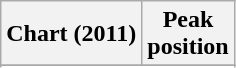<table class="wikitable plainrowheaders">
<tr>
<th>Chart (2011)</th>
<th>Peak<br>position</th>
</tr>
<tr>
</tr>
<tr>
</tr>
<tr>
</tr>
<tr>
</tr>
<tr>
</tr>
</table>
